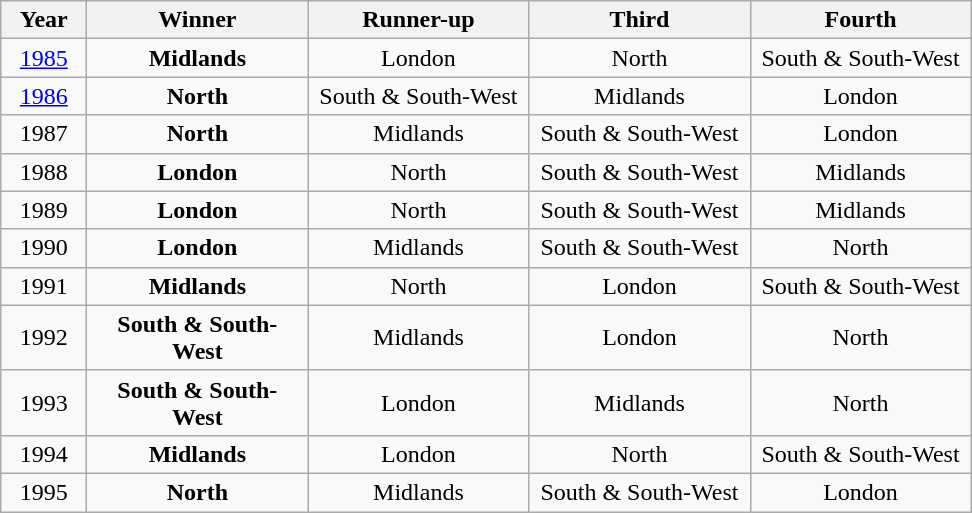<table class="wikitable" style="text-align:center;border="1">
<tr>
<th width="50pt">Year</th>
<th width="140pt">Winner</th>
<th width="140pt">Runner-up</th>
<th width="140pt">Third</th>
<th width="140pt">Fourth</th>
</tr>
<tr>
<td><a href='#'>1985</a></td>
<td><strong>Midlands</strong></td>
<td>London</td>
<td>North</td>
<td>South & South-West</td>
</tr>
<tr>
<td><a href='#'>1986</a></td>
<td><strong>North</strong></td>
<td>South & South-West</td>
<td>Midlands</td>
<td>London</td>
</tr>
<tr>
<td>1987</td>
<td><strong>North</strong></td>
<td>Midlands</td>
<td>South & South-West</td>
<td>London</td>
</tr>
<tr>
<td>1988</td>
<td><strong>London</strong></td>
<td>North</td>
<td>South & South-West</td>
<td>Midlands</td>
</tr>
<tr>
<td>1989</td>
<td><strong>London</strong></td>
<td>North</td>
<td>South & South-West</td>
<td>Midlands</td>
</tr>
<tr>
<td>1990</td>
<td><strong>London</strong></td>
<td>Midlands</td>
<td>South & South-West</td>
<td>North</td>
</tr>
<tr>
<td>1991</td>
<td><strong>Midlands</strong></td>
<td>North</td>
<td>London</td>
<td>South & South-West</td>
</tr>
<tr>
<td>1992</td>
<td><strong>South & South-West</strong></td>
<td>Midlands</td>
<td>London</td>
<td>North</td>
</tr>
<tr>
<td>1993</td>
<td><strong>South & South-West</strong></td>
<td>London</td>
<td>Midlands</td>
<td>North</td>
</tr>
<tr>
<td>1994</td>
<td><strong>Midlands</strong></td>
<td>London</td>
<td>North</td>
<td>South & South-West</td>
</tr>
<tr>
<td>1995</td>
<td><strong>North</strong></td>
<td>Midlands</td>
<td>South & South-West</td>
<td>London</td>
</tr>
</table>
